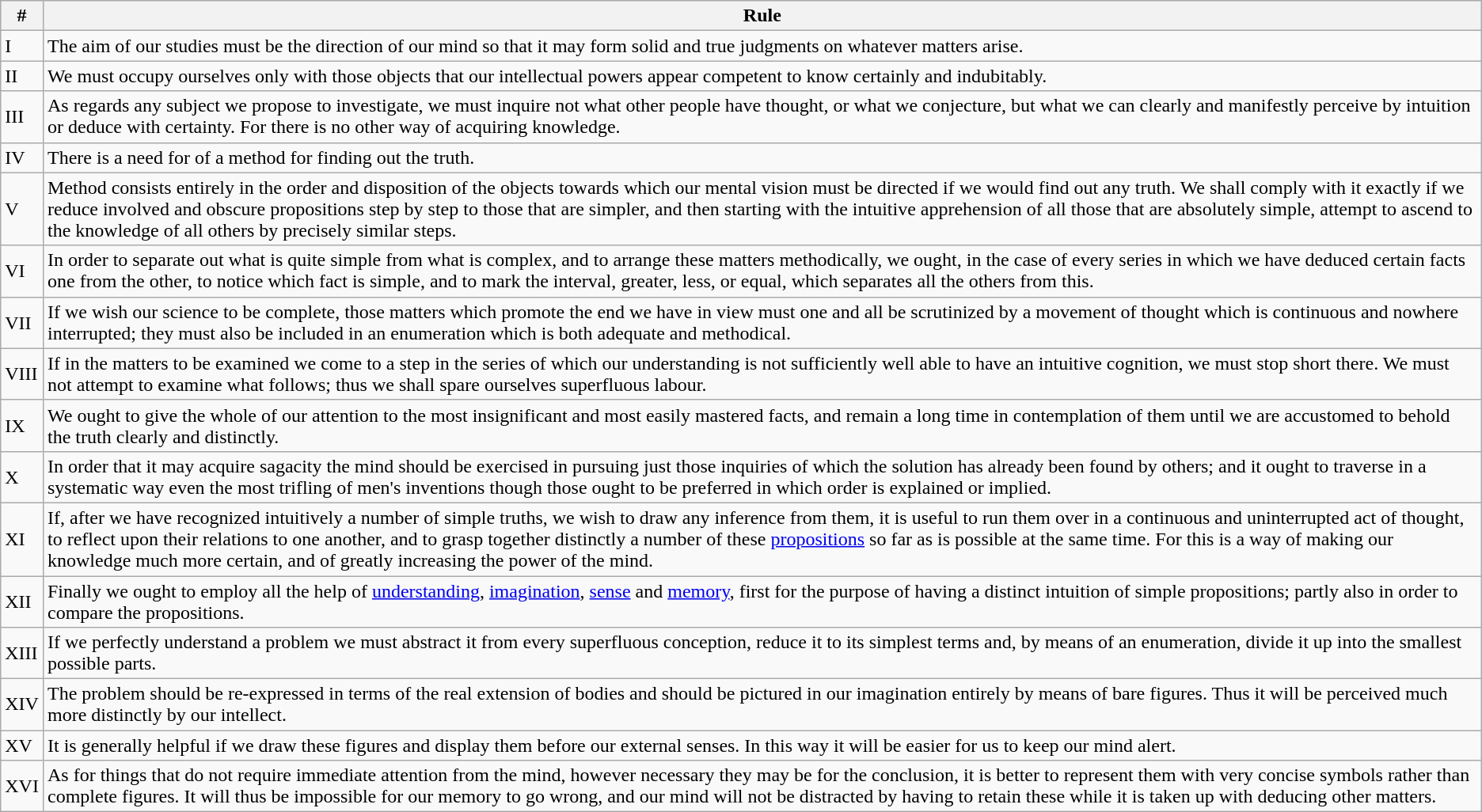<table class="wikitable">
<tr>
<th>#</th>
<th>Rule</th>
</tr>
<tr>
<td>I</td>
<td>The aim of our studies must be the direction of our mind so that it may form solid and true judgments on whatever matters arise.</td>
</tr>
<tr>
<td>II</td>
<td>We must occupy ourselves only with those objects that our intellectual powers appear competent to know certainly and indubitably.</td>
</tr>
<tr>
<td>III</td>
<td>As regards any subject we propose to investigate, we must inquire not what other people have thought, or what we conjecture, but what we can clearly and manifestly perceive by intuition or deduce with certainty. For there is no other way of acquiring knowledge.</td>
</tr>
<tr>
<td>IV</td>
<td>There is a need for of a method for finding out the truth.</td>
</tr>
<tr>
<td>V</td>
<td>Method consists entirely in the order and disposition of the objects towards which our mental vision must be directed if we would find out any truth. We shall comply with it exactly if we reduce involved and obscure propositions step by step to those that are simpler, and then starting with the intuitive apprehension of all those that are absolutely simple, attempt to ascend to the knowledge of all others by precisely similar steps.</td>
</tr>
<tr>
<td>VI</td>
<td>In order to separate out what is quite simple from what is complex, and to arrange these matters methodically, we ought, in the case of every series in which we have deduced certain facts  one from the other, to notice which fact is simple, and to mark the interval, greater, less, or equal, which separates all the others from this.</td>
</tr>
<tr>
<td>VII</td>
<td>If we wish our science to be complete, those matters which promote the end we have in view must one and all be scrutinized by a movement of thought which is continuous and nowhere interrupted; they must also be included in an enumeration which is both adequate and methodical.</td>
</tr>
<tr>
<td>VIII</td>
<td>If in the matters to be examined we come to a step in the series of which our understanding is not sufficiently well able to have an intuitive cognition, we must stop short there. We must not attempt to examine what follows; thus we shall spare ourselves superfluous labour.</td>
</tr>
<tr>
<td>IX</td>
<td>We ought to give the whole of our attention to the most insignificant and most easily mastered facts, and remain a long time in contemplation of them until we are accustomed to behold the truth clearly and distinctly.</td>
</tr>
<tr>
<td>X</td>
<td>In order that it may acquire sagacity the mind should be exercised in pursuing just those inquiries of which the solution has already been found by others; and it ought to traverse in a systematic way even the most trifling of men's inventions though those ought to be preferred in which order is explained or implied.</td>
</tr>
<tr>
<td>XI</td>
<td>If, after we have recognized intuitively a number of simple truths, we wish to draw any inference from them, it is useful to run them over in a continuous and uninterrupted act of thought, to reflect upon their relations to one another, and to grasp together distinctly a number of these <a href='#'>propositions</a> so far as is possible at the same time. For this is a way of making our knowledge much more certain, and of greatly increasing the power of the mind.</td>
</tr>
<tr>
<td>XII</td>
<td>Finally we ought to employ all the help of <a href='#'>understanding</a>, <a href='#'>imagination</a>, <a href='#'>sense</a> and <a href='#'>memory</a>, first for the purpose of having a distinct intuition of simple propositions; partly also in order to compare the propositions.</td>
</tr>
<tr>
<td>XIII</td>
<td>If we perfectly understand a problem we must abstract it from every superfluous conception, reduce it to its simplest terms and, by means of an enumeration, divide it up into the smallest possible parts.</td>
</tr>
<tr>
<td>XIV</td>
<td>The problem should be re-expressed in terms of the real extension of bodies and should be pictured in our imagination entirely by means of bare figures. Thus it will be perceived much more distinctly by our intellect.</td>
</tr>
<tr>
<td>XV</td>
<td>It is generally helpful if we draw these figures and display them before our external senses. In this way it will be easier for us to keep our mind alert.</td>
</tr>
<tr>
<td>XVI</td>
<td>As for things that do not require immediate attention from the mind, however necessary they may be for the conclusion, it is better to represent them with very concise symbols rather than complete figures. It will thus be impossible for our memory to go wrong, and our mind will not be distracted by having to retain these while it is taken up with deducing other matters.</td>
</tr>
</table>
